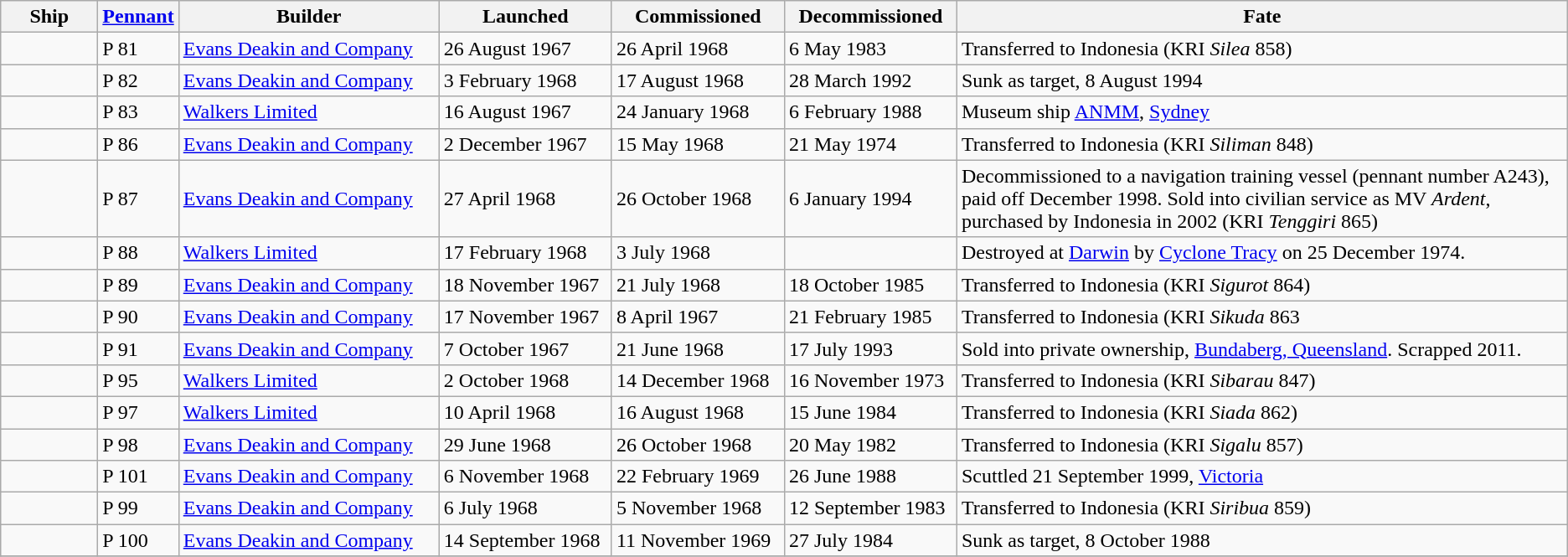<table class="wikitable">
<tr>
<th width = 70>Ship</th>
<th><a href='#'>Pennant</a></th>
<th width = 200>Builder</th>
<th width = 130>Launched</th>
<th width = 130>Commissioned</th>
<th width = 130>Decommissioned</th>
<th>Fate</th>
</tr>
<tr>
<td></td>
<td>P 81</td>
<td><a href='#'>Evans Deakin and Company</a></td>
<td>26 August 1967</td>
<td>26 April 1968</td>
<td>6 May 1983</td>
<td>Transferred to Indonesia (KRI <em>Silea</em> 858)</td>
</tr>
<tr>
<td></td>
<td>P 82</td>
<td><a href='#'>Evans Deakin and Company</a></td>
<td>3 February 1968</td>
<td>17 August 1968</td>
<td>28 March 1992</td>
<td>Sunk as target, 8 August 1994</td>
</tr>
<tr>
<td></td>
<td>P 83</td>
<td><a href='#'>Walkers Limited</a></td>
<td>16 August 1967</td>
<td>24 January 1968</td>
<td>6 February 1988</td>
<td>Museum ship <a href='#'>ANMM</a>, <a href='#'>Sydney</a></td>
</tr>
<tr>
<td></td>
<td>P 86</td>
<td><a href='#'>Evans Deakin and Company</a></td>
<td>2 December 1967</td>
<td>15 May 1968</td>
<td>21 May 1974</td>
<td>Transferred to Indonesia (KRI <em>Siliman</em> 848)</td>
</tr>
<tr>
<td></td>
<td>P 87</td>
<td><a href='#'>Evans Deakin and Company</a></td>
<td>27 April 1968</td>
<td>26 October 1968</td>
<td>6 January 1994</td>
<td>Decommissioned to a navigation training vessel (pennant number A243), paid off December 1998. Sold into civilian service as MV <em>Ardent</em>, purchased by Indonesia in 2002 (KRI <em>Tenggiri</em> 865)</td>
</tr>
<tr>
<td></td>
<td>P 88</td>
<td><a href='#'>Walkers Limited</a></td>
<td>17 February 1968</td>
<td>3 July 1968</td>
<td></td>
<td>Destroyed at <a href='#'>Darwin</a> by <a href='#'>Cyclone Tracy</a> on 25 December 1974.</td>
</tr>
<tr>
<td></td>
<td>P 89</td>
<td><a href='#'>Evans Deakin and Company</a></td>
<td>18 November 1967</td>
<td>21 July 1968</td>
<td>18 October 1985</td>
<td>Transferred to Indonesia (KRI <em>Sigurot</em> 864)</td>
</tr>
<tr>
<td></td>
<td>P 90</td>
<td><a href='#'>Evans Deakin and Company</a></td>
<td>17 November 1967</td>
<td>8 April 1967</td>
<td>21 February 1985</td>
<td>Transferred to Indonesia (KRI <em>Sikuda</em> 863</td>
</tr>
<tr>
<td></td>
<td>P 91</td>
<td><a href='#'>Evans Deakin and Company</a></td>
<td>7 October 1967</td>
<td>21 June 1968</td>
<td>17 July 1993</td>
<td>Sold into private ownership, <a href='#'>Bundaberg, Queensland</a>. Scrapped 2011.</td>
</tr>
<tr>
<td></td>
<td>P 95</td>
<td><a href='#'>Walkers Limited</a></td>
<td>2 October 1968</td>
<td>14 December 1968</td>
<td>16 November 1973</td>
<td>Transferred to Indonesia (KRI <em>Sibarau</em> 847)</td>
</tr>
<tr>
<td></td>
<td>P 97</td>
<td><a href='#'>Walkers Limited</a></td>
<td>10 April 1968</td>
<td>16 August 1968</td>
<td>15 June 1984</td>
<td>Transferred to Indonesia (KRI <em>Siada</em> 862)</td>
</tr>
<tr>
<td></td>
<td>P 98</td>
<td><a href='#'>Evans Deakin and Company</a></td>
<td>29 June 1968</td>
<td>26 October 1968</td>
<td>20 May 1982</td>
<td>Transferred to Indonesia (KRI <em>Sigalu</em> 857)</td>
</tr>
<tr>
<td></td>
<td>P 101</td>
<td><a href='#'>Evans Deakin and Company</a></td>
<td>6 November 1968</td>
<td>22 February 1969</td>
<td>26 June 1988</td>
<td>Scuttled 21 September 1999, <a href='#'>Victoria</a></td>
</tr>
<tr>
<td></td>
<td>P 99</td>
<td><a href='#'>Evans Deakin and Company</a></td>
<td>6 July 1968</td>
<td>5 November 1968</td>
<td>12 September 1983</td>
<td>Transferred to Indonesia (KRI <em>Siribua</em> 859)</td>
</tr>
<tr>
<td></td>
<td>P 100</td>
<td><a href='#'>Evans Deakin and Company</a></td>
<td>14 September 1968</td>
<td>11 November 1969</td>
<td>27 July 1984</td>
<td>Sunk as target, 8 October 1988</td>
</tr>
<tr>
</tr>
</table>
